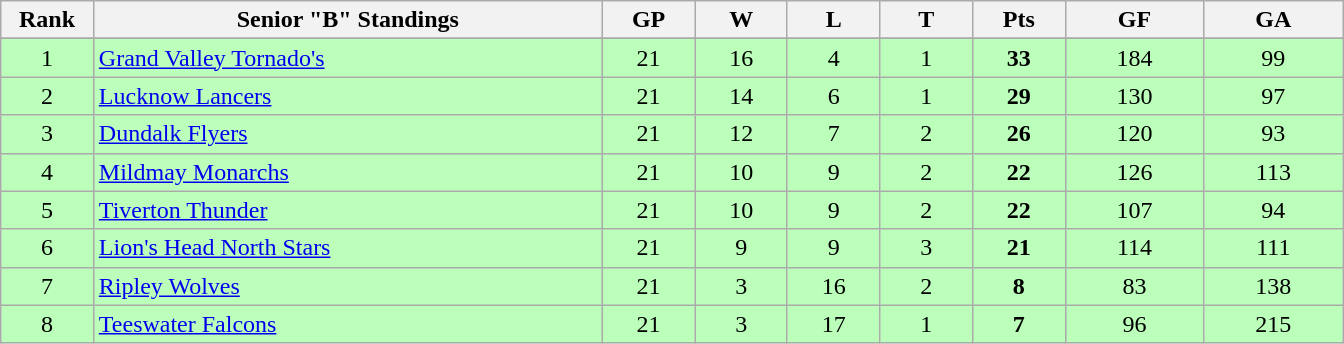<table class="wikitable" style="text-align:center" width:50em">
<tr>
<th bgcolor="#DDDDFF" width="5%">Rank</th>
<th bgcolor="#DDDDFF" width="27.5%">Senior "B" Standings</th>
<th bgcolor="#DDDDFF" width="5%">GP</th>
<th bgcolor="#DDDDFF" width="5%">W</th>
<th bgcolor="#DDDDFF" width="5%">L</th>
<th bgcolor="#DDDDFF" width="5%">T</th>
<th bgcolor="#DDDDFF" width="5%">Pts</th>
<th bgcolor="#DDDDFF" width="7.5%">GF</th>
<th bgcolor="#DDDDFF" width="7.5%">GA</th>
</tr>
<tr>
</tr>
<tr bgcolor="#bbffbb">
<td>1</td>
<td align=left><a href='#'>Grand Valley Tornado's</a></td>
<td>21</td>
<td>16</td>
<td>4</td>
<td>1</td>
<td><strong>33</strong></td>
<td>184</td>
<td>99</td>
</tr>
<tr bgcolor="#bbffbb">
<td>2</td>
<td align=left><a href='#'>Lucknow Lancers</a></td>
<td>21</td>
<td>14</td>
<td>6</td>
<td>1</td>
<td><strong>29</strong></td>
<td>130</td>
<td>97</td>
</tr>
<tr bgcolor="#bbffbb">
<td>3</td>
<td align=left><a href='#'>Dundalk Flyers</a></td>
<td>21</td>
<td>12</td>
<td>7</td>
<td>2</td>
<td><strong>26</strong></td>
<td>120</td>
<td>93</td>
</tr>
<tr bgcolor="#bbffbb">
<td>4</td>
<td align=left><a href='#'>Mildmay Monarchs</a></td>
<td>21</td>
<td>10</td>
<td>9</td>
<td>2</td>
<td><strong>22</strong></td>
<td>126</td>
<td>113</td>
</tr>
<tr bgcolor="#bbffbb">
<td>5</td>
<td align=left><a href='#'>Tiverton Thunder</a></td>
<td>21</td>
<td>10</td>
<td>9</td>
<td>2</td>
<td><strong>22</strong></td>
<td>107</td>
<td>94</td>
</tr>
<tr bgcolor="#bbffbb">
<td>6</td>
<td align=left><a href='#'>Lion's Head North Stars</a></td>
<td>21</td>
<td>9</td>
<td>9</td>
<td>3</td>
<td><strong>21</strong></td>
<td>114</td>
<td>111</td>
</tr>
<tr bgcolor="#bbffbb">
<td>7</td>
<td align=left><a href='#'>Ripley Wolves</a></td>
<td>21</td>
<td>3</td>
<td>16</td>
<td>2</td>
<td><strong>8</strong></td>
<td>83</td>
<td>138</td>
</tr>
<tr bgcolor="#bbffbb">
<td>8</td>
<td align=left><a href='#'>Teeswater Falcons</a></td>
<td>21</td>
<td>3</td>
<td>17</td>
<td>1</td>
<td><strong>7</strong></td>
<td>96</td>
<td>215</td>
</tr>
</table>
